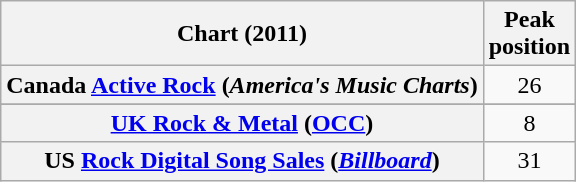<table class="wikitable sortable plainrowheaders" style="text-align:center">
<tr>
<th scope="col">Chart (2011)</th>
<th scope="col">Peak<br>position</th>
</tr>
<tr>
<th scope="row">Canada <a href='#'>Active Rock</a> (<em>America's Music Charts</em>)</th>
<td>26</td>
</tr>
<tr>
</tr>
<tr>
</tr>
<tr>
</tr>
<tr>
</tr>
<tr>
<th scope="row"><a href='#'>UK Rock & Metal</a> (<a href='#'>OCC</a>)</th>
<td>8</td>
</tr>
<tr>
<th scope="row">US <a href='#'>Rock Digital Song Sales</a> (<em><a href='#'>Billboard</a></em>)</th>
<td>31</td>
</tr>
</table>
